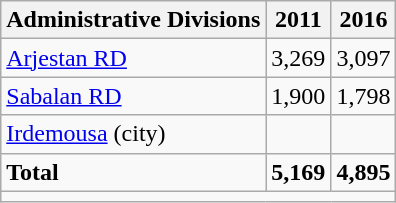<table class="wikitable">
<tr>
<th>Administrative Divisions</th>
<th>2011</th>
<th>2016</th>
</tr>
<tr>
<td><a href='#'>Arjestan RD</a></td>
<td style="text-align: right;">3,269</td>
<td style="text-align: right;">3,097</td>
</tr>
<tr>
<td><a href='#'>Sabalan RD</a></td>
<td style="text-align: right;">1,900</td>
<td style="text-align: right;">1,798</td>
</tr>
<tr>
<td><a href='#'>Irdemousa</a> (city)</td>
<td style="text-align: right;"></td>
<td style="text-align: right;"></td>
</tr>
<tr>
<td><strong>Total</strong></td>
<td style="text-align: right;"><strong>5,169</strong></td>
<td style="text-align: right;"><strong>4,895</strong></td>
</tr>
<tr>
<td colspan=3></td>
</tr>
</table>
